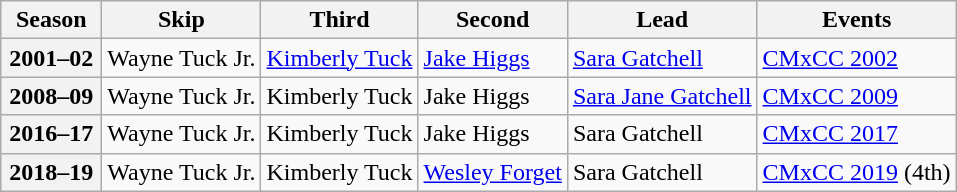<table class="wikitable">
<tr>
<th scope="col" width="60">Season</th>
<th scope="col">Skip</th>
<th scope="col">Third</th>
<th scope="col">Second</th>
<th scope="col">Lead</th>
<th scope="col">Events</th>
</tr>
<tr>
<th scope="row">2001–02</th>
<td>Wayne Tuck Jr.</td>
<td><a href='#'>Kimberly Tuck</a></td>
<td><a href='#'>Jake Higgs</a></td>
<td><a href='#'>Sara Gatchell</a></td>
<td><a href='#'>CMxCC 2002</a> </td>
</tr>
<tr>
<th scope="row">2008–09</th>
<td>Wayne Tuck Jr.</td>
<td>Kimberly Tuck</td>
<td>Jake Higgs</td>
<td><a href='#'>Sara Jane Gatchell</a></td>
<td><a href='#'>CMxCC 2009</a> </td>
</tr>
<tr>
<th scope="row">2016–17</th>
<td>Wayne Tuck Jr.</td>
<td>Kimberly Tuck</td>
<td>Jake Higgs</td>
<td>Sara Gatchell</td>
<td><a href='#'>CMxCC 2017</a> </td>
</tr>
<tr>
<th scope="row">2018–19</th>
<td>Wayne Tuck Jr.</td>
<td>Kimberly Tuck</td>
<td><a href='#'>Wesley Forget</a></td>
<td>Sara Gatchell</td>
<td><a href='#'>CMxCC 2019</a> (4th)</td>
</tr>
</table>
